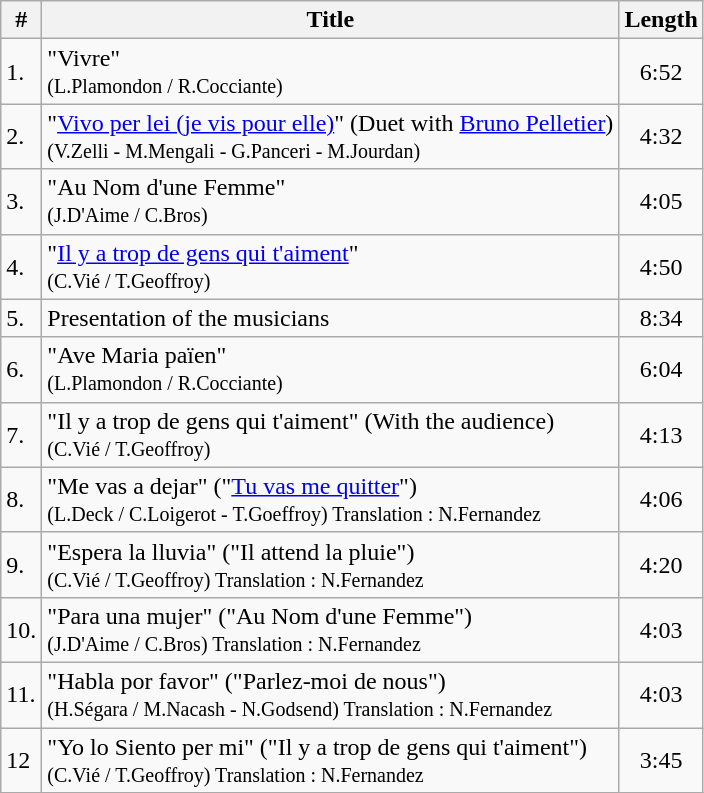<table class="wikitable" size=80%>
<tr>
<th>#</th>
<th>Title</th>
<th>Length</th>
</tr>
<tr>
<td>1.</td>
<td>"Vivre" <br><small>(L.Plamondon / R.Cocciante)</small></td>
<td style="text-align:center;">6:52</td>
</tr>
<tr>
<td>2.</td>
<td>"<a href='#'>Vivo per lei (je vis pour elle)</a>" (Duet with <a href='#'>Bruno Pelletier</a>) <br><small>(V.Zelli - M.Mengali - G.Panceri - M.Jourdan)</small></td>
<td style="text-align:center;">4:32</td>
</tr>
<tr>
<td>3.</td>
<td>"Au Nom d'une Femme" <br><small>(J.D'Aime / C.Bros)</small></td>
<td style="text-align:center;">4:05</td>
</tr>
<tr>
<td>4.</td>
<td>"<a href='#'>Il y a trop de gens qui t'aiment</a>" <br><small>(C.Vié / T.Geoffroy)</small></td>
<td style="text-align:center;">4:50</td>
</tr>
<tr>
<td>5.</td>
<td>Presentation of the musicians <br></td>
<td style="text-align:center;">8:34</td>
</tr>
<tr>
<td>6.</td>
<td>"Ave Maria païen" <br><small>(L.Plamondon / R.Cocciante)</small></td>
<td style="text-align:center;">6:04</td>
</tr>
<tr>
<td>7.</td>
<td>"Il y a trop de gens qui t'aiment" (With the audience) <br><small>(C.Vié / T.Geoffroy)</small></td>
<td style="text-align:center;">4:13</td>
</tr>
<tr>
<td>8.</td>
<td>"Me vas a dejar" ("<a href='#'>Tu vas me quitter</a>") <br><small>(L.Deck / C.Loigerot - T.Goeffroy) Translation : N.Fernandez</small></td>
<td style="text-align:center;">4:06</td>
</tr>
<tr>
<td>9.</td>
<td>"Espera la lluvia" ("Il attend la pluie") <br><small>(C.Vié / T.Geoffroy) Translation : N.Fernandez </small></td>
<td style="text-align:center;">4:20</td>
</tr>
<tr>
<td>10.</td>
<td>"Para una mujer" ("Au Nom d'une Femme") <br><small>(J.D'Aime / C.Bros) Translation : N.Fernandez</small></td>
<td style="text-align:center;">4:03</td>
</tr>
<tr>
<td>11.</td>
<td>"Habla por favor" ("Parlez-moi de nous") <br><small>(H.Ségara / M.Nacash - N.Godsend) Translation : N.Fernandez</small></td>
<td style="text-align:center;">4:03</td>
</tr>
<tr>
<td>12</td>
<td>"Yo lo Siento per mi" ("Il y a trop de gens qui t'aiment") <br><small>(C.Vié / T.Geoffroy) Translation : N.Fernandez</small></td>
<td style="text-align:center;">3:45</td>
</tr>
<tr>
</tr>
</table>
